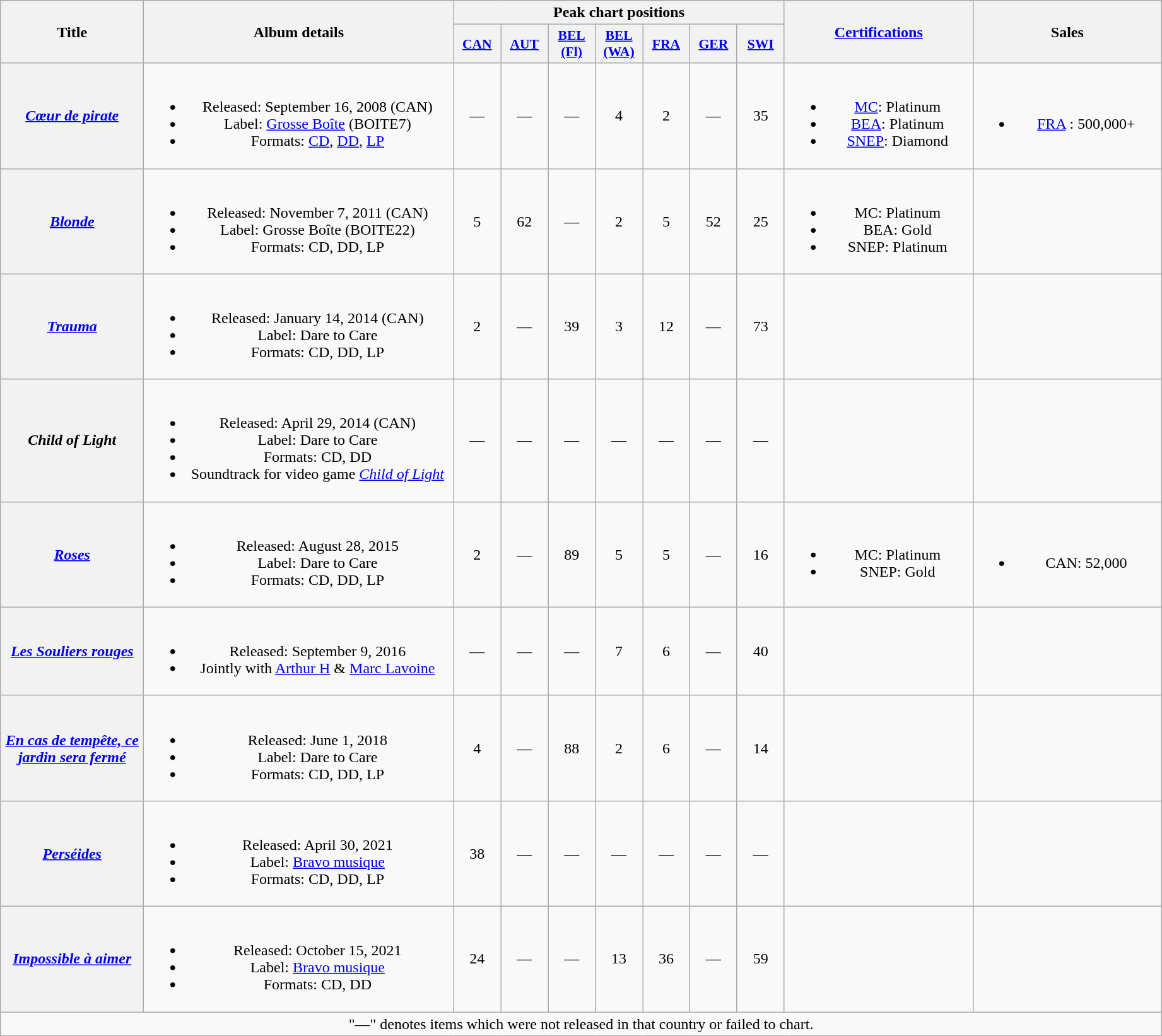<table class="wikitable plainrowheaders" style="text-align:center;">
<tr>
<th scope="col" rowspan="2" style="width:9em;">Title</th>
<th scope="col" rowspan="2" style="width:20em;">Album details</th>
<th scope="col" colspan="7">Peak chart positions</th>
<th scope="col" rowspan="2" style="width:12em;"><a href='#'>Certifications</a></th>
<th scope="col" rowspan="2" style="width:12em;">Sales</th>
</tr>
<tr>
<th style="width:3em;font-size:90%"><a href='#'>CAN</a><br></th>
<th style="width:3em;font-size:90%"><a href='#'>AUT</a><br></th>
<th style="width:3em;font-size:90%"><a href='#'>BEL<br>(Fl)</a><br></th>
<th style="width:3em;font-size:90%"><a href='#'>BEL<br>(WA)</a><br></th>
<th style="width:3em;font-size:90%"><a href='#'>FRA</a><br></th>
<th style="width:3em;font-size:90%"><a href='#'>GER</a><br></th>
<th style="width:3em;font-size:90%"><a href='#'>SWI</a><br></th>
</tr>
<tr>
<th scope="row"><em><a href='#'>Cœur de pirate</a></em></th>
<td><br><ul><li>Released: September 16, 2008 <span>(CAN)</span></li><li>Label: <a href='#'>Grosse Boîte</a> <span>(BOITE7)</span></li><li>Formats: <a href='#'>CD</a>, <a href='#'>DD</a>, <a href='#'>LP</a></li></ul></td>
<td>—</td>
<td>—</td>
<td>—</td>
<td>4</td>
<td>2</td>
<td>—</td>
<td>35</td>
<td><br><ul><li><a href='#'>MC</a>: Platinum</li><li><a href='#'>BEA</a>: Platinum</li><li><a href='#'>SNEP</a>: Diamond</li></ul></td>
<td><br><ul><li><a href='#'>FRA</a> : 500,000+</li></ul></td>
</tr>
<tr>
<th scope="row"><em><a href='#'>Blonde</a></em></th>
<td><br><ul><li>Released: November 7, 2011 <span>(CAN)</span></li><li>Label: Grosse Boîte <span>(BOITE22)</span></li><li>Formats: CD, DD, LP</li></ul></td>
<td>5</td>
<td>62</td>
<td>—</td>
<td>2</td>
<td>5</td>
<td>52</td>
<td>25</td>
<td><br><ul><li>MC: Platinum</li><li>BEA: Gold</li><li>SNEP: Platinum </li></ul></td>
<td></td>
</tr>
<tr>
<th scope="row"><em><a href='#'>Trauma</a></em></th>
<td><br><ul><li>Released: January 14, 2014 <span>(CAN)</span></li><li>Label: Dare to Care</li><li>Formats: CD, DD, LP</li></ul></td>
<td>2</td>
<td>—</td>
<td>39</td>
<td>3</td>
<td>12</td>
<td>—</td>
<td>73</td>
<td></td>
<td></td>
</tr>
<tr>
<th scope="row"><em>Child of Light</em></th>
<td><br><ul><li>Released: April 29, 2014 <span>(CAN)</span></li><li>Label: Dare to Care</li><li>Formats: CD, DD</li><li>Soundtrack for video game <em><a href='#'>Child of Light</a></em></li></ul></td>
<td>—</td>
<td>—</td>
<td>—</td>
<td>—</td>
<td>—</td>
<td>—</td>
<td>—</td>
<td></td>
<td></td>
</tr>
<tr>
<th scope="row"><em><a href='#'>Roses</a></em></th>
<td><br><ul><li>Released: August 28, 2015</li><li>Label: Dare to Care</li><li>Formats: CD, DD, LP</li></ul></td>
<td>2</td>
<td>—</td>
<td>89</td>
<td>5</td>
<td>5</td>
<td>—</td>
<td>16</td>
<td><br><ul><li>MC: Platinum</li><li>SNEP: Gold </li></ul></td>
<td><br><ul><li>CAN: 52,000</li></ul></td>
</tr>
<tr>
<th scope="row"><em><a href='#'>Les Souliers rouges</a></em></th>
<td><br><ul><li>Released: September 9, 2016</li><li>Jointly with <a href='#'>Arthur H</a> & <a href='#'>Marc Lavoine</a></li></ul></td>
<td>—</td>
<td>—</td>
<td>—</td>
<td>7</td>
<td>6</td>
<td>—</td>
<td>40</td>
<td></td>
<td></td>
</tr>
<tr>
<th scope="row"><em><a href='#'>En cas de tempête, ce jardin sera fermé</a></em></th>
<td><br><ul><li>Released: June 1, 2018</li><li>Label: Dare to Care</li><li>Formats: CD, DD, LP</li></ul></td>
<td>4</td>
<td>—</td>
<td>88</td>
<td>2</td>
<td>6</td>
<td>—</td>
<td>14</td>
<td></td>
<td></td>
</tr>
<tr>
<th scope="row"><em><a href='#'>Perséides</a></em></th>
<td><br><ul><li>Released: April 30, 2021</li><li>Label: <a href='#'>Bravo musique</a></li><li>Formats: CD, DD, LP</li></ul></td>
<td>38</td>
<td>—</td>
<td>—</td>
<td>—</td>
<td>—</td>
<td>—</td>
<td>—</td>
<td></td>
<td></td>
</tr>
<tr>
<th scope="row"><em><a href='#'>Impossible à aimer</a></em></th>
<td><br><ul><li>Released: October 15, 2021</li><li>Label: <a href='#'>Bravo musique</a></li><li>Formats: CD, DD</li></ul></td>
<td>24<br></td>
<td>—</td>
<td>—</td>
<td>13</td>
<td>36<br></td>
<td>—</td>
<td>59</td>
<td></td>
<td></td>
</tr>
<tr>
<td colspan="14">"—" denotes items which were not released in that country or failed to chart.</td>
</tr>
</table>
